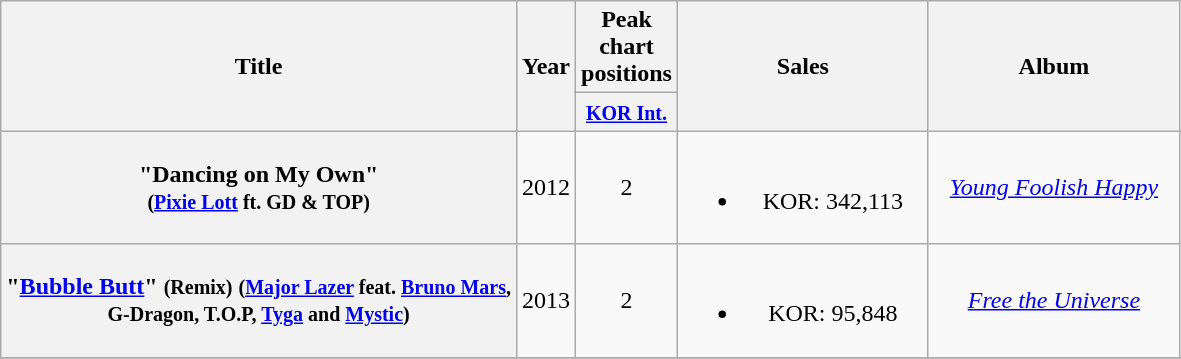<table class="wikitable plainrowheaders" style="text-align:center;">
<tr>
<th rowspan="2" scope="col">Title</th>
<th scope="col" rowspan="2">Year</th>
<th colspan="1" scope="col">Peak  chart positions</th>
<th rowspan="2" scope="col" style="width:10em;">Sales</th>
<th scope="col" rowspan="2" style="width:10em;">Album</th>
</tr>
<tr>
<th width="40"><small><a href='#'>KOR Int.</a></small><br></th>
</tr>
<tr>
<th scope="row">"Dancing on My Own" <br><small>(<a href='#'>Pixie Lott</a> ft. GD & TOP)</small></th>
<td>2012</td>
<td>2</td>
<td><br><ul><li>KOR: 342,113</li></ul></td>
<td><em><a href='#'>Young Foolish Happy</a></em></td>
</tr>
<tr>
<th scope="row">"<a href='#'>Bubble Butt</a>" <small>(Remix)</small> <small>(<a href='#'>Major Lazer</a> feat. <a href='#'>Bruno Mars</a>, <br> G-Dragon, T.O.P, <a href='#'>Tyga</a> and <a href='#'>Mystic</a>)</small></th>
<td>2013</td>
<td>2</td>
<td><br><ul><li>KOR: 95,848</li></ul></td>
<td><em><a href='#'>Free the Universe</a></em></td>
</tr>
<tr>
</tr>
</table>
